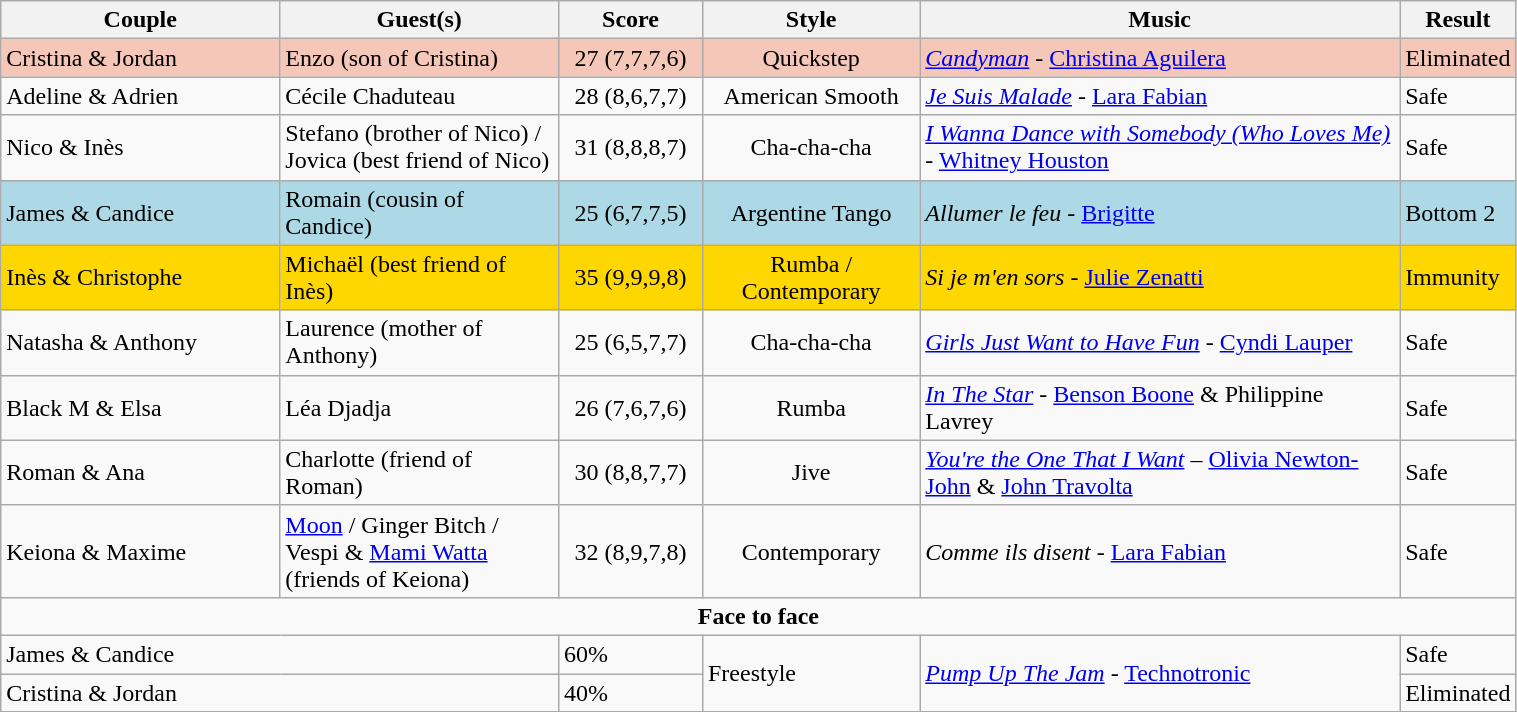<table class="wikitable" style="width:80%;">
<tr>
<th style="width:20%;">Couple</th>
<th style="width:20%;">Guest(s)</th>
<th style="width:10%;">Score</th>
<th style="width:15%;">Style</th>
<th style="width:60%;">Music</th>
<th style="width:60%;">Result</th>
</tr>
<tr style="background:#f4c7b8;">
<td>Cristina & Jordan</td>
<td>Enzo (son of Cristina)</td>
<td style="text-align:center;">27 (7,7,7,6)</td>
<td style="text-align:center;">Quickstep</td>
<td><em> <a href='#'>Candyman</a></em> - <a href='#'>Christina Aguilera</a></td>
<td>Eliminated</td>
</tr>
<tr>
<td>Adeline & Adrien</td>
<td>Cécile Chaduteau</td>
<td style="text-align:center;">28 (8,6,7,7)</td>
<td style="text-align:center;">American Smooth</td>
<td><em><a href='#'>Je Suis Malade</a></em> - <a href='#'>Lara Fabian</a></td>
<td>Safe</td>
</tr>
<tr>
<td>Nico & Inès</td>
<td>Stefano (brother of Nico) / Jovica (best friend of Nico)</td>
<td style="text-align:center;">31 (8,8,8,7)</td>
<td style="text-align:center;">Cha-cha-cha</td>
<td><em><a href='#'>I Wanna Dance with Somebody (Who Loves Me)</a></em> - <a href='#'>Whitney Houston</a></td>
<td>Safe</td>
</tr>
<tr style="background:lightblue;">
<td>James & Candice</td>
<td>Romain (cousin of Candice)</td>
<td style="text-align:center;">25 (6,7,7,5)</td>
<td style="text-align:center;">Argentine Tango</td>
<td><em>Allumer le feu</em> - <a href='#'>Brigitte</a></td>
<td>Bottom 2</td>
</tr>
<tr style="background:gold;">
<td>Inès & Christophe</td>
<td>Michaël (best friend of Inès)</td>
<td style="text-align:center;">35 (9,9,9,8)</td>
<td style="text-align:center;">Rumba / Contemporary</td>
<td><em>Si je m'en sors</em> - <a href='#'>Julie Zenatti</a></td>
<td>Immunity</td>
</tr>
<tr>
<td>Natasha & Anthony</td>
<td>Laurence (mother of Anthony)</td>
<td style="text-align:center;">25 (6,5,7,7)</td>
<td style="text-align:center;">Cha-cha-cha</td>
<td><em><a href='#'>Girls Just Want to Have Fun</a></em> - <a href='#'>Cyndi Lauper</a></td>
<td>Safe</td>
</tr>
<tr>
<td>Black M & Elsa</td>
<td>Léa Djadja</td>
<td style="text-align:center;">26 (7,6,7,6)</td>
<td style="text-align:center;">Rumba</td>
<td><em><a href='#'>In The Star</a></em> - <a href='#'>Benson Boone</a> & Philippine Lavrey</td>
<td>Safe</td>
</tr>
<tr>
<td>Roman & Ana</td>
<td>Charlotte (friend of Roman)</td>
<td style="text-align:center;">30 (8,8,7,7)</td>
<td style="text-align:center;">Jive</td>
<td><em><a href='#'>You're the One That I Want</a></em> – <a href='#'>Olivia Newton-John</a> & <a href='#'>John Travolta</a></td>
<td>Safe</td>
</tr>
<tr>
<td>Keiona & Maxime</td>
<td><a href='#'>Moon</a> / Ginger Bitch / Vespi & <a href='#'>Mami Watta</a> (friends of Keiona)</td>
<td style="text-align:center;">32 (8,9,7,8)</td>
<td style="text-align:center;">Contemporary</td>
<td><em>Comme ils disent</em> - <a href='#'>Lara Fabian</a></td>
<td>Safe</td>
</tr>
<tr>
<td colspan=6 style="text-align:center;"><strong>Face to face</strong></td>
</tr>
<tr>
<td colspan=2>James & Candice</td>
<td>60%</td>
<td rowspan=2>Freestyle</td>
<td rowspan=2><em><a href='#'>Pump Up The Jam</a></em> - <a href='#'>Technotronic</a></td>
<td>Safe</td>
</tr>
<tr>
<td colspan=2>Cristina & Jordan</td>
<td>40%</td>
<td>Eliminated</td>
</tr>
<tr>
</tr>
</table>
